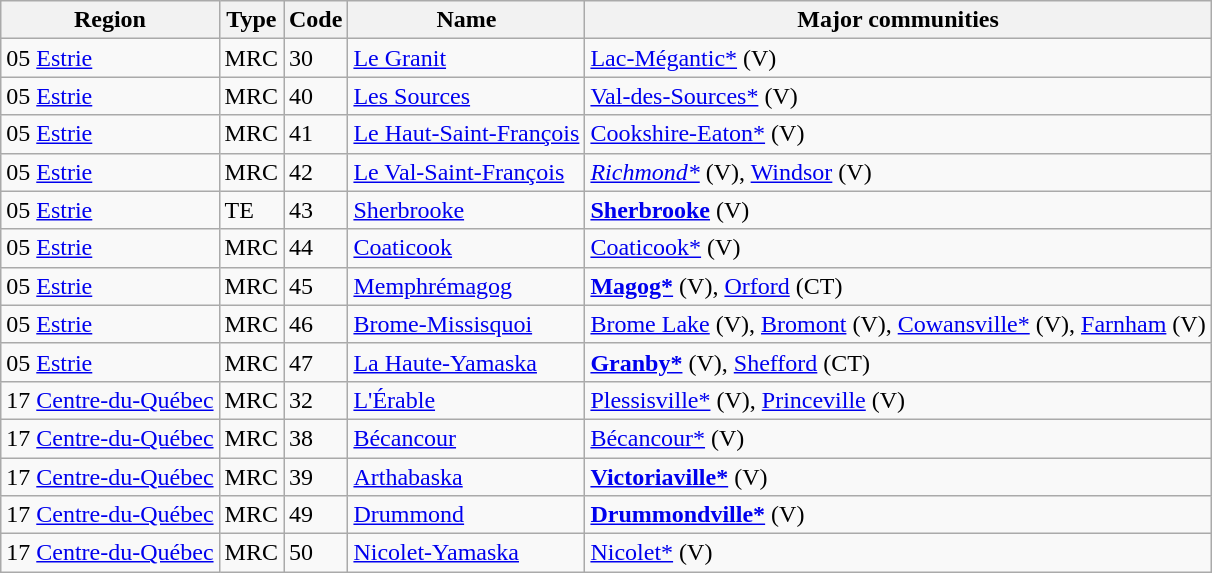<table class="wikitable sortable">
<tr>
<th>Region</th>
<th>Type</th>
<th>Code</th>
<th>Name</th>
<th>Major communities</th>
</tr>
<tr>
<td>05 <a href='#'>Estrie</a></td>
<td>MRC</td>
<td>30</td>
<td><a href='#'>Le Granit</a></td>
<td><a href='#'>Lac-Mégantic*</a> (V)</td>
</tr>
<tr>
<td>05 <a href='#'>Estrie</a></td>
<td>MRC</td>
<td>40</td>
<td><a href='#'>Les Sources</a></td>
<td><a href='#'>Val-des-Sources*</a> (V)</td>
</tr>
<tr>
<td>05 <a href='#'>Estrie</a></td>
<td>MRC</td>
<td>41</td>
<td><a href='#'>Le Haut-Saint-François</a></td>
<td><a href='#'>Cookshire-Eaton*</a> (V)</td>
</tr>
<tr>
<td>05 <a href='#'>Estrie</a></td>
<td>MRC</td>
<td>42</td>
<td><a href='#'>Le Val-Saint-François</a></td>
<td><em><a href='#'>Richmond*</a></em> (V), <a href='#'>Windsor</a> (V)</td>
</tr>
<tr>
<td>05 <a href='#'>Estrie</a></td>
<td>TE</td>
<td>43</td>
<td><a href='#'>Sherbrooke</a></td>
<td><strong><a href='#'>Sherbrooke</a></strong> (V)</td>
</tr>
<tr>
<td>05 <a href='#'>Estrie</a></td>
<td>MRC</td>
<td>44</td>
<td><a href='#'>Coaticook</a></td>
<td><a href='#'>Coaticook*</a> (V)</td>
</tr>
<tr>
<td>05 <a href='#'>Estrie</a></td>
<td>MRC</td>
<td>45</td>
<td><a href='#'>Memphrémagog</a></td>
<td><strong><a href='#'>Magog*</a></strong> (V), <a href='#'>Orford</a> (CT)</td>
</tr>
<tr>
<td>05 <a href='#'>Estrie</a></td>
<td>MRC</td>
<td>46</td>
<td><a href='#'>Brome-Missisquoi</a></td>
<td><a href='#'>Brome Lake</a> (V), <a href='#'>Bromont</a> (V), <a href='#'>Cowansville*</a> (V), <a href='#'>Farnham</a> (V)</td>
</tr>
<tr>
<td>05 <a href='#'>Estrie</a></td>
<td>MRC</td>
<td>47</td>
<td><a href='#'>La Haute-Yamaska</a></td>
<td><strong><a href='#'>Granby*</a></strong> (V), <a href='#'>Shefford</a> (CT)</td>
</tr>
<tr>
<td>17 <a href='#'>Centre-du-Québec</a></td>
<td>MRC</td>
<td>32</td>
<td><a href='#'>L'Érable</a></td>
<td><a href='#'>Plessisville*</a> (V), <a href='#'>Princeville</a> (V)</td>
</tr>
<tr>
<td>17 <a href='#'>Centre-du-Québec</a></td>
<td>MRC</td>
<td>38</td>
<td><a href='#'>Bécancour</a></td>
<td><a href='#'>Bécancour*</a> (V)</td>
</tr>
<tr>
<td>17 <a href='#'>Centre-du-Québec</a></td>
<td>MRC</td>
<td>39</td>
<td><a href='#'>Arthabaska</a></td>
<td><strong><a href='#'>Victoriaville*</a></strong> (V)</td>
</tr>
<tr>
<td>17 <a href='#'>Centre-du-Québec</a></td>
<td>MRC</td>
<td>49</td>
<td><a href='#'>Drummond</a></td>
<td><strong><a href='#'>Drummondville*</a></strong> (V)</td>
</tr>
<tr>
<td>17 <a href='#'>Centre-du-Québec</a></td>
<td>MRC</td>
<td>50</td>
<td><a href='#'>Nicolet-Yamaska</a></td>
<td><a href='#'>Nicolet*</a> (V)</td>
</tr>
</table>
